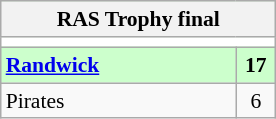<table align="right" class="wikitable" style="font-size:90%; text-align:center; margin-left:1em; margin-right:4em">
<tr bgcolor=#ccffcc>
<th colspan=3>RAS Trophy final</th>
</tr>
<tr bgcolor=#fff>
<td colspan=3></td>
</tr>
<tr bgcolor=#ccffcc>
<td width=150; align=left> <a href='#'><strong>Randwick</strong></a></td>
<td width=20><strong>17</strong></td>
</tr>
<tr>
<td align=left> Pirates</td>
<td>6</td>
</tr>
</table>
